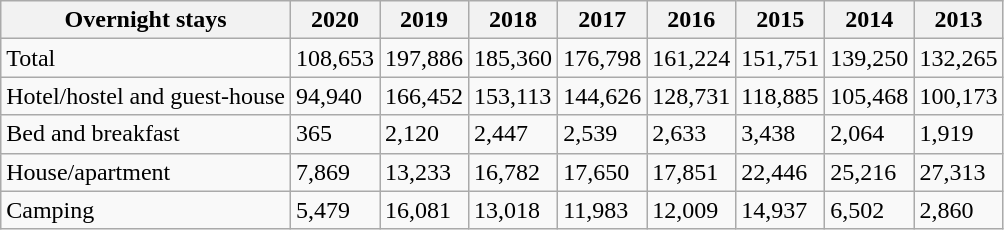<table class="wikitable sortable">
<tr>
<th>Overnight stays</th>
<th>2020</th>
<th>2019</th>
<th>2018</th>
<th>2017</th>
<th>2016</th>
<th>2015</th>
<th>2014</th>
<th>2013</th>
</tr>
<tr>
<td>Total</td>
<td>  108,653</td>
<td>  197,886</td>
<td>  185,360</td>
<td>  176,798</td>
<td>  161,224</td>
<td>  151,751</td>
<td>  139,250</td>
<td>132,265</td>
</tr>
<tr>
<td>Hotel/hostel and guest-house</td>
<td>  94,940</td>
<td>  166,452</td>
<td>  153,113</td>
<td>  144,626</td>
<td>  128,731</td>
<td>  118,885</td>
<td>  105,468</td>
<td>100,173</td>
</tr>
<tr>
<td>Bed and breakfast</td>
<td>  365</td>
<td>  2,120</td>
<td>  2,447</td>
<td>  2,539</td>
<td>  2,633</td>
<td>  3,438</td>
<td>  2,064</td>
<td>1,919</td>
</tr>
<tr>
<td>House/apartment</td>
<td>  7,869</td>
<td>  13,233</td>
<td>  16,782</td>
<td>  17,650</td>
<td>  17,851</td>
<td>  22,446</td>
<td>  25,216</td>
<td>27,313</td>
</tr>
<tr>
<td>Camping</td>
<td>  5,479</td>
<td>  16,081</td>
<td>  13,018</td>
<td>  11,983</td>
<td>  12,009</td>
<td>  14,937</td>
<td>  6,502</td>
<td>2,860</td>
</tr>
</table>
